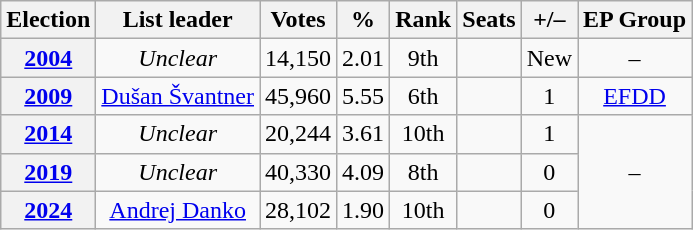<table class="wikitable" style="text-align:center">
<tr>
<th>Election</th>
<th>List leader</th>
<th>Votes</th>
<th>%</th>
<th>Rank</th>
<th>Seats</th>
<th>+/–</th>
<th>EP Group</th>
</tr>
<tr>
<th><a href='#'>2004</a></th>
<td><em>Unclear</em></td>
<td>14,150</td>
<td>2.01</td>
<td>9th</td>
<td></td>
<td>New</td>
<td>–</td>
</tr>
<tr>
<th><a href='#'>2009</a></th>
<td><a href='#'>Dušan Švantner</a></td>
<td>45,960</td>
<td>5.55</td>
<td>6th</td>
<td></td>
<td> 1</td>
<td><a href='#'>EFDD</a></td>
</tr>
<tr>
<th><a href='#'>2014</a></th>
<td><em>Unclear</em></td>
<td>20,244</td>
<td>3.61</td>
<td>10th</td>
<td></td>
<td> 1</td>
<td rowspan=3>–</td>
</tr>
<tr>
<th><a href='#'>2019</a></th>
<td><em>Unclear</em></td>
<td>40,330</td>
<td>4.09</td>
<td>8th</td>
<td></td>
<td> 0</td>
</tr>
<tr>
<th><a href='#'>2024</a></th>
<td><a href='#'>Andrej Danko</a></td>
<td>28,102</td>
<td>1.90</td>
<td>10th</td>
<td></td>
<td> 0</td>
</tr>
</table>
